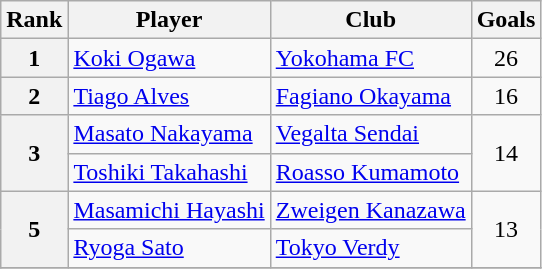<table class="wikitable" style="text-align:center">
<tr>
<th>Rank</th>
<th>Player</th>
<th>Club</th>
<th>Goals</th>
</tr>
<tr>
<th rowspan=1>1</th>
<td align="left"> <a href='#'>Koki Ogawa</a></td>
<td align="left"><a href='#'>Yokohama FC</a></td>
<td rowspan=1>26</td>
</tr>
<tr>
<th rowspan=1>2</th>
<td align="left"> <a href='#'>Tiago Alves</a></td>
<td align="left"><a href='#'>Fagiano Okayama</a></td>
<td rowspan=1>16</td>
</tr>
<tr>
<th rowspan=2>3</th>
<td align="left"> <a href='#'>Masato Nakayama</a></td>
<td align="left"><a href='#'>Vegalta Sendai</a></td>
<td rowspan=2>14</td>
</tr>
<tr>
<td align="left"> <a href='#'>Toshiki Takahashi</a></td>
<td align="left"><a href='#'>Roasso Kumamoto</a></td>
</tr>
<tr>
<th rowspan=2>5</th>
<td align="left"> <a href='#'>Masamichi Hayashi</a></td>
<td align="left"><a href='#'>Zweigen Kanazawa</a></td>
<td rowspan=2>13</td>
</tr>
<tr>
<td align="left"> <a href='#'>Ryoga Sato</a></td>
<td align="left"><a href='#'>Tokyo Verdy</a></td>
</tr>
<tr>
</tr>
</table>
